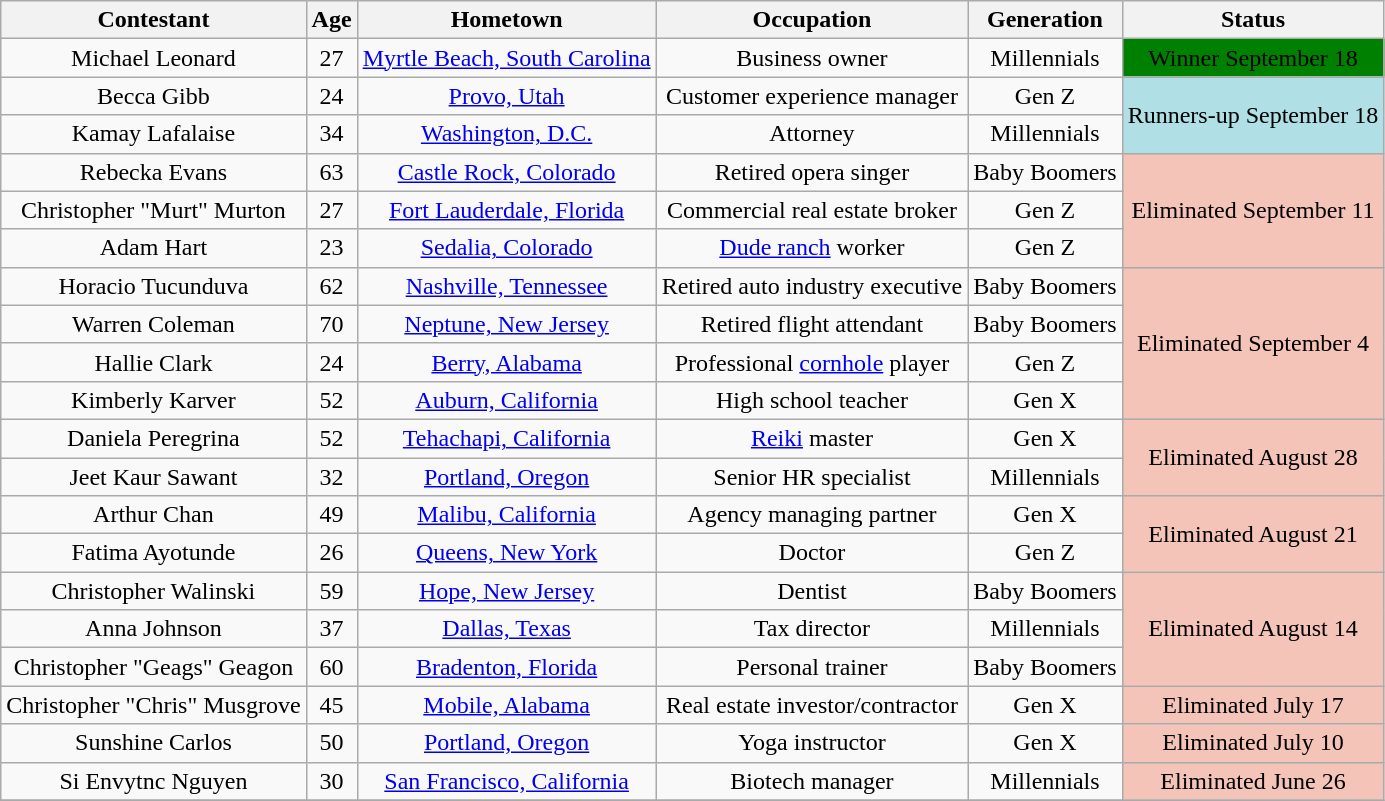<table class="wikitable sortable plainrowheaders" style="text-align:center">
<tr>
<th>Contestant</th>
<th>Age</th>
<th>Hometown</th>
<th>Occupation</th>
<th>Generation</th>
<th>Status</th>
</tr>
<tr>
<td>Michael Leonard</td>
<td>27</td>
<td><a href='#'>Myrtle Beach, South Carolina</a></td>
<td>Business owner</td>
<td>Millennials</td>
<td style="background:green;"><span>Winner September 18</span></td>
</tr>
<tr>
<td>Becca Gibb</td>
<td>24</td>
<td><a href='#'>Provo, Utah</a></td>
<td>Customer experience manager</td>
<td>Gen Z</td>
<td rowspan="2" style="background:#B0E0E6; text-align:center;">Runners-up September 18</td>
</tr>
<tr>
<td>Kamay Lafalaise</td>
<td>34</td>
<td><a href='#'>Washington, D.C.</a></td>
<td>Attorney</td>
<td>Millennials</td>
</tr>
<tr>
<td>Rebecka Evans</td>
<td>63</td>
<td><a href='#'>Castle Rock, Colorado</a></td>
<td>Retired opera singer</td>
<td>Baby Boomers</td>
<td rowspan="3" style="background:#f4c4b8; text-align:center;">Eliminated September 11</td>
</tr>
<tr>
<td>Christopher "Murt" Murton</td>
<td>27</td>
<td><a href='#'>Fort Lauderdale, Florida</a></td>
<td>Commercial real estate broker</td>
<td>Gen Z</td>
</tr>
<tr>
<td>Adam Hart</td>
<td>23</td>
<td><a href='#'>Sedalia, Colorado</a></td>
<td><a href='#'>Dude ranch</a> worker</td>
<td>Gen Z</td>
</tr>
<tr>
<td>Horacio Tucunduva</td>
<td>62</td>
<td><a href='#'>Nashville, Tennessee</a></td>
<td>Retired auto industry executive</td>
<td>Baby Boomers</td>
<td rowspan="4" style="background:#f4c4b8; text-align:center;">Eliminated September 4</td>
</tr>
<tr>
<td>Warren Coleman</td>
<td>70</td>
<td><a href='#'>Neptune, New Jersey</a></td>
<td>Retired flight attendant</td>
<td>Baby Boomers</td>
</tr>
<tr>
<td>Hallie Clark</td>
<td>24</td>
<td><a href='#'>Berry, Alabama</a></td>
<td>Professional <a href='#'>cornhole</a> player</td>
<td>Gen Z</td>
</tr>
<tr>
<td>Kimberly Karver</td>
<td>52</td>
<td><a href='#'>Auburn, California</a></td>
<td>High school teacher</td>
<td>Gen X</td>
</tr>
<tr>
<td>Daniela Peregrina</td>
<td>52</td>
<td><a href='#'>Tehachapi, California</a></td>
<td><a href='#'>Reiki</a> master</td>
<td>Gen X</td>
<td rowspan="2" style="background:#f4c4b8; text-align:center;">Eliminated August 28</td>
</tr>
<tr>
<td>Jeet Kaur Sawant</td>
<td>32</td>
<td><a href='#'>Portland, Oregon</a></td>
<td>Senior HR specialist</td>
<td>Millennials</td>
</tr>
<tr>
<td>Arthur Chan</td>
<td>49</td>
<td><a href='#'>Malibu, California</a></td>
<td>Agency managing partner</td>
<td>Gen X</td>
<td rowspan="2" style="background:#f4c4b8; text-align:center;">Eliminated August 21</td>
</tr>
<tr>
<td>Fatima Ayotunde</td>
<td>26</td>
<td><a href='#'>Queens, New York</a></td>
<td>Doctor</td>
<td>Gen Z</td>
</tr>
<tr>
<td>Christopher Walinski</td>
<td>59</td>
<td><a href='#'>Hope, New Jersey</a></td>
<td>Dentist</td>
<td>Baby Boomers</td>
<td rowspan="3" style="background:#f4c4b8; text-align:center;">Eliminated August 14</td>
</tr>
<tr>
<td>Anna Johnson</td>
<td>37</td>
<td><a href='#'>Dallas, Texas</a></td>
<td>Tax director</td>
<td>Millennials</td>
</tr>
<tr>
<td>Christopher "Geags" Geagon</td>
<td>60</td>
<td><a href='#'>Bradenton, Florida</a></td>
<td>Personal trainer</td>
<td>Baby Boomers</td>
</tr>
<tr>
<td>Christopher "Chris" Musgrove</td>
<td>45</td>
<td><a href='#'>Mobile, Alabama</a></td>
<td>Real estate investor/contractor</td>
<td>Gen X</td>
<td style="background:#f4c4b8; text-align:center;">Eliminated July 17</td>
</tr>
<tr>
<td>Sunshine Carlos</td>
<td>50</td>
<td><a href='#'>Portland, Oregon</a></td>
<td>Yoga instructor</td>
<td>Gen X</td>
<td style="background:#f4c4b8; text-align:center;">Eliminated July 10</td>
</tr>
<tr>
<td>Si Envytnc Nguyen</td>
<td>30</td>
<td><a href='#'>San Francisco, California</a></td>
<td>Biotech manager</td>
<td>Millennials</td>
<td style="background:#f4c4b8; text-align:center;">Eliminated June 26</td>
</tr>
<tr>
</tr>
</table>
